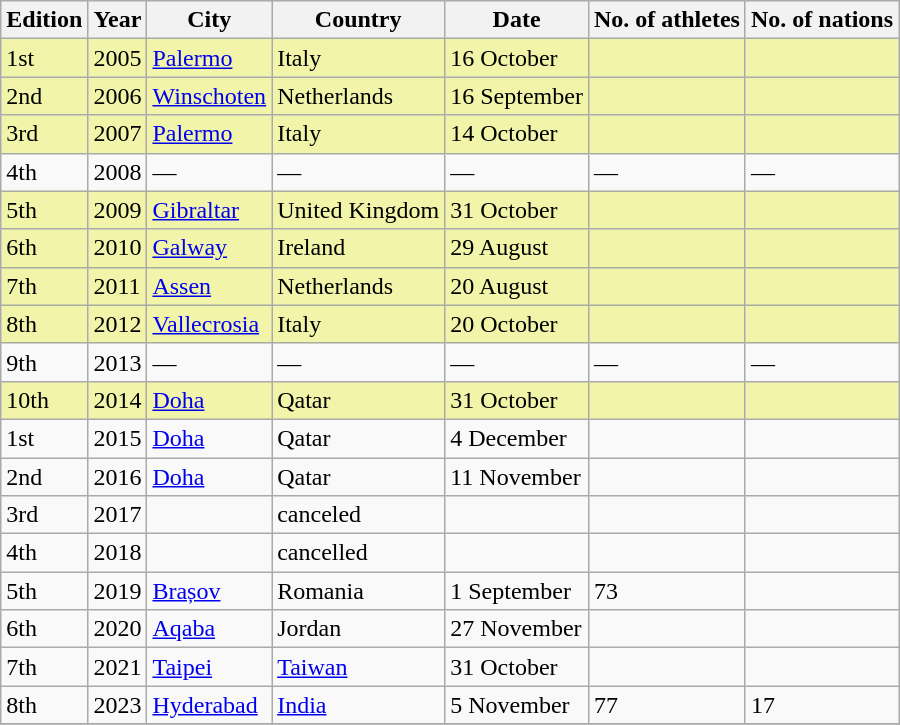<table class="wikitable">
<tr>
<th>Edition</th>
<th>Year</th>
<th>City</th>
<th>Country</th>
<th>Date</th>
<th>No. of athletes</th>
<th>No. of nations</th>
</tr>
<tr bgcolor=#F2F5A9>
<td>1st</td>
<td>2005</td>
<td><a href='#'>Palermo</a></td>
<td>Italy</td>
<td>16 October</td>
<td></td>
<td></td>
</tr>
<tr bgcolor=#F2F5A9>
<td>2nd</td>
<td>2006</td>
<td><a href='#'>Winschoten</a></td>
<td>Netherlands</td>
<td>16 September</td>
<td></td>
<td></td>
</tr>
<tr bgcolor=#F2F5A9>
<td>3rd</td>
<td>2007</td>
<td><a href='#'>Palermo</a></td>
<td>Italy</td>
<td>14 October</td>
<td></td>
<td></td>
</tr>
<tr>
<td>4th</td>
<td>2008</td>
<td>—</td>
<td>—</td>
<td>—</td>
<td>—</td>
<td>—</td>
</tr>
<tr bgcolor=#F2F5A9>
<td>5th</td>
<td>2009</td>
<td><a href='#'>Gibraltar</a></td>
<td>United Kingdom</td>
<td>31 October</td>
<td></td>
<td></td>
</tr>
<tr bgcolor=#F2F5A9>
<td>6th</td>
<td>2010</td>
<td><a href='#'>Galway</a></td>
<td>Ireland</td>
<td>29 August</td>
<td></td>
<td></td>
</tr>
<tr bgcolor=#F2F5A9>
<td>7th</td>
<td>2011</td>
<td><a href='#'>Assen</a></td>
<td>Netherlands</td>
<td>20 August</td>
<td></td>
<td></td>
</tr>
<tr bgcolor=#F2F5A9>
<td>8th</td>
<td>2012</td>
<td><a href='#'>Vallecrosia</a></td>
<td>Italy</td>
<td>20 October</td>
<td></td>
<td></td>
</tr>
<tr>
<td>9th</td>
<td>2013</td>
<td>—</td>
<td>—</td>
<td>—</td>
<td>—</td>
<td>—</td>
</tr>
<tr bgcolor=#F2F5A9>
<td>10th</td>
<td>2014</td>
<td><a href='#'>Doha</a></td>
<td>Qatar</td>
<td>31 October</td>
<td></td>
<td></td>
</tr>
<tr>
<td>1st</td>
<td>2015</td>
<td><a href='#'>Doha</a></td>
<td>Qatar</td>
<td>4 December</td>
<td></td>
<td></td>
</tr>
<tr>
<td>2nd</td>
<td>2016</td>
<td><a href='#'>Doha</a></td>
<td>Qatar</td>
<td>11 November</td>
<td></td>
<td></td>
</tr>
<tr>
<td>3rd</td>
<td>2017</td>
<td></td>
<td>canceled</td>
<td></td>
<td></td>
<td></td>
</tr>
<tr>
<td>4th</td>
<td>2018</td>
<td></td>
<td>cancelled</td>
<td></td>
<td></td>
<td></td>
</tr>
<tr>
<td>5th</td>
<td>2019</td>
<td><a href='#'>Brașov</a></td>
<td>Romania</td>
<td>1 September</td>
<td>73</td>
<td></td>
</tr>
<tr>
<td>6th</td>
<td>2020</td>
<td><a href='#'>Aqaba</a></td>
<td>Jordan</td>
<td>27 November</td>
<td></td>
<td></td>
</tr>
<tr>
<td>7th</td>
<td>2021</td>
<td><a href='#'>Taipei</a></td>
<td><a href='#'>Taiwan</a></td>
<td>31 October</td>
<td></td>
<td></td>
</tr>
<tr>
<td>8th</td>
<td>2023</td>
<td><a href='#'>Hyderabad</a></td>
<td><a href='#'>India</a></td>
<td>5 November</td>
<td>77</td>
<td>17</td>
</tr>
<tr>
</tr>
</table>
